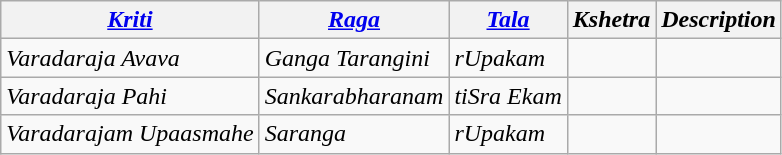<table class="wikitable">
<tr>
<th><em><a href='#'>Kriti</a></em></th>
<th><em><a href='#'>Raga</a></em></th>
<th><em><a href='#'>Tala</a></em></th>
<th><em>Kshetra</em></th>
<th><em>Description</em></th>
</tr>
<tr>
<td><em>Varadaraja Avava</em></td>
<td><em>Ganga Tarangini</em></td>
<td><em>rUpakam</em></td>
<td></td>
<td></td>
</tr>
<tr>
<td><em>Varadaraja Pahi</em></td>
<td><em>Sankarabharanam</em></td>
<td><em>tiSra Ekam</em></td>
<td></td>
<td></td>
</tr>
<tr>
<td><em>Varadarajam Upaasmahe</em></td>
<td><em>Saranga</em></td>
<td><em>rUpakam</em></td>
<td></td>
<td></td>
</tr>
</table>
